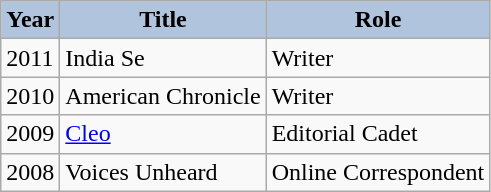<table class="wikitable">
<tr style="text-align:center;">
<th style="background:#B0C4DE;">Year</th>
<th style="background:#B0C4DE;">Title</th>
<th style="background:#B0C4DE;">Role</th>
</tr>
<tr>
<td rowspan="1">2011</td>
<td>India Se</td>
<td>Writer</td>
</tr>
<tr>
<td rowspan="1">2010</td>
<td>American Chronicle</td>
<td>Writer</td>
</tr>
<tr>
<td rowspan="1">2009</td>
<td><a href='#'>Cleo</a></td>
<td>Editorial Cadet</td>
</tr>
<tr>
<td rowspan="1">2008</td>
<td>Voices Unheard</td>
<td>Online Correspondent</td>
</tr>
</table>
